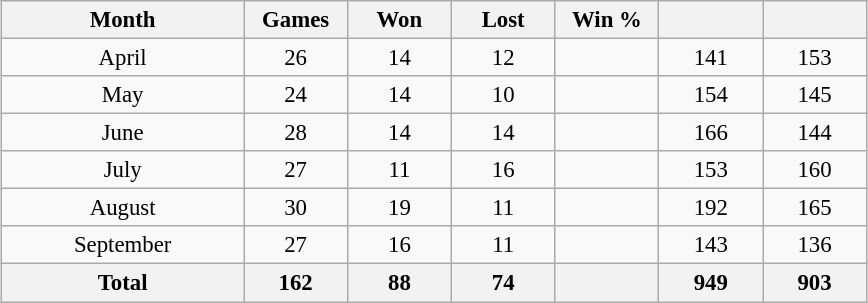<table class="wikitable" style="font-size:95%; text-align:center; width:38em;margin: 0.5em auto;">
<tr>
<th width="28%">Month</th>
<th width="12%">Games</th>
<th width="12%">Won</th>
<th width="12%">Lost</th>
<th width="12%">Win %</th>
<th width="12%"></th>
<th width="12%"></th>
</tr>
<tr>
<td>April</td>
<td>26</td>
<td>14</td>
<td>12</td>
<td></td>
<td>141</td>
<td>153</td>
</tr>
<tr>
<td>May</td>
<td>24</td>
<td>14</td>
<td>10</td>
<td></td>
<td>154</td>
<td>145</td>
</tr>
<tr>
<td>June</td>
<td>28</td>
<td>14</td>
<td>14</td>
<td></td>
<td>166</td>
<td>144</td>
</tr>
<tr>
<td>July</td>
<td>27</td>
<td>11</td>
<td>16</td>
<td></td>
<td>153</td>
<td>160</td>
</tr>
<tr>
<td>August</td>
<td>30</td>
<td>19</td>
<td>11</td>
<td></td>
<td>192</td>
<td>165</td>
</tr>
<tr>
<td>September</td>
<td>27</td>
<td>16</td>
<td>11</td>
<td></td>
<td>143</td>
<td>136</td>
</tr>
<tr>
<th>Total</th>
<th>162</th>
<th>88</th>
<th>74</th>
<th></th>
<th>949</th>
<th>903</th>
</tr>
</table>
